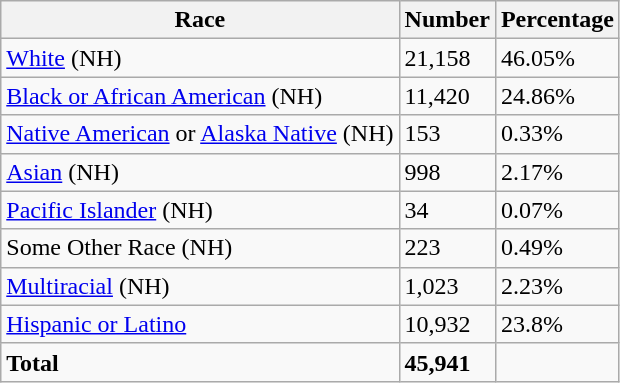<table class="wikitable">
<tr>
<th>Race</th>
<th>Number</th>
<th>Percentage</th>
</tr>
<tr>
<td><a href='#'>White</a> (NH)</td>
<td>21,158</td>
<td>46.05%</td>
</tr>
<tr>
<td><a href='#'>Black or African American</a> (NH)</td>
<td>11,420</td>
<td>24.86%</td>
</tr>
<tr>
<td><a href='#'>Native American</a> or <a href='#'>Alaska Native</a> (NH)</td>
<td>153</td>
<td>0.33%</td>
</tr>
<tr>
<td><a href='#'>Asian</a> (NH)</td>
<td>998</td>
<td>2.17%</td>
</tr>
<tr>
<td><a href='#'>Pacific Islander</a> (NH)</td>
<td>34</td>
<td>0.07%</td>
</tr>
<tr>
<td>Some Other Race (NH)</td>
<td>223</td>
<td>0.49%</td>
</tr>
<tr>
<td><a href='#'>Multiracial</a> (NH)</td>
<td>1,023</td>
<td>2.23%</td>
</tr>
<tr>
<td><a href='#'>Hispanic or Latino</a></td>
<td>10,932</td>
<td>23.8%</td>
</tr>
<tr>
<td><strong>Total</strong></td>
<td><strong>45,941</strong></td>
<td></td>
</tr>
</table>
